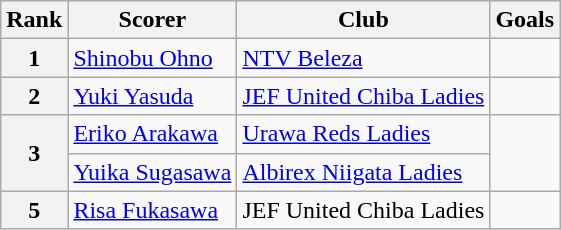<table class="wikitable">
<tr>
<th>Rank</th>
<th>Scorer</th>
<th>Club</th>
<th>Goals</th>
</tr>
<tr>
<th>1</th>
<td> <a href='#'>Shinobu Ohno</a></td>
<td><a href='#'>NTV Beleza</a></td>
<td></td>
</tr>
<tr>
<th>2</th>
<td> <a href='#'>Yuki Yasuda</a></td>
<td><a href='#'>JEF United Chiba Ladies</a></td>
<td></td>
</tr>
<tr>
<th rowspan=2>3</th>
<td> <a href='#'>Eriko Arakawa</a></td>
<td><a href='#'>Urawa Reds Ladies</a></td>
<td rowspan=2></td>
</tr>
<tr>
<td> <a href='#'>Yuika Sugasawa</a></td>
<td><a href='#'>Albirex Niigata Ladies</a></td>
</tr>
<tr>
<th>5</th>
<td> <a href='#'>Risa Fukasawa</a></td>
<td>JEF United Chiba Ladies</td>
<td></td>
</tr>
</table>
